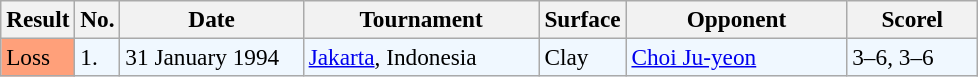<table class="sortable wikitable" style="font-size:97%;">
<tr>
<th>Result</th>
<th>No.</th>
<th width=115>Date</th>
<th width=150>Tournament</th>
<th width=50>Surface</th>
<th width=140>Opponent</th>
<th width=80>Scorel</th>
</tr>
<tr style="background:#f0f8ff;">
<td style="background:#ffa07a;">Loss</td>
<td>1.</td>
<td>31 January 1994</td>
<td><a href='#'>Jakarta</a>, Indonesia</td>
<td>Clay</td>
<td> <a href='#'>Choi Ju-yeon</a></td>
<td>3–6, 3–6</td>
</tr>
</table>
